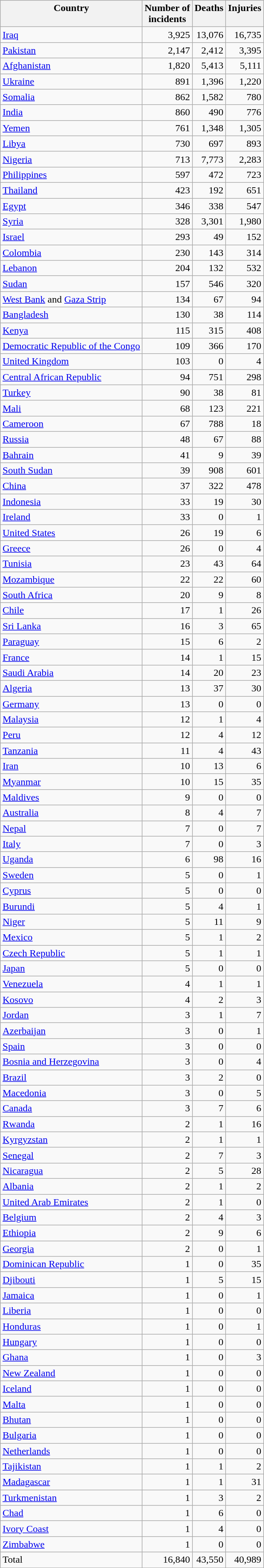<table class="wikitable collapsible collapsed floatright" style="text-align:right">
<tr style="background:#ececec; vertical-align:top;">
<th>Country</th>
<th>Number of<br>incidents</th>
<th>Deaths</th>
<th>Injuries</th>
</tr>
<tr>
<td align=left><a href='#'>Iraq</a></td>
<td>3,925</td>
<td>13,076</td>
<td>16,735</td>
</tr>
<tr>
<td align=left><a href='#'>Pakistan</a></td>
<td>2,147</td>
<td>2,412</td>
<td>3,395</td>
</tr>
<tr>
<td align=left><a href='#'>Afghanistan</a></td>
<td>1,820</td>
<td>5,413</td>
<td>5,111</td>
</tr>
<tr>
<td align=left><a href='#'>Ukraine</a></td>
<td>891</td>
<td>1,396</td>
<td>1,220</td>
</tr>
<tr>
<td align=left><a href='#'>Somalia</a></td>
<td>862</td>
<td>1,582</td>
<td>780</td>
</tr>
<tr>
<td align=left><a href='#'>India</a></td>
<td>860</td>
<td>490</td>
<td>776</td>
</tr>
<tr>
<td align=left><a href='#'>Yemen</a></td>
<td>761</td>
<td>1,348</td>
<td>1,305</td>
</tr>
<tr>
<td align=left><a href='#'>Libya</a></td>
<td>730</td>
<td>697</td>
<td>893</td>
</tr>
<tr>
<td align=left><a href='#'>Nigeria</a></td>
<td>713</td>
<td>7,773</td>
<td>2,283</td>
</tr>
<tr>
<td align=left><a href='#'>Philippines</a></td>
<td>597</td>
<td>472</td>
<td>723</td>
</tr>
<tr>
<td align=left><a href='#'>Thailand</a></td>
<td>423</td>
<td>192</td>
<td>651</td>
</tr>
<tr>
<td align=left><a href='#'>Egypt</a></td>
<td>346</td>
<td>338</td>
<td>547</td>
</tr>
<tr>
<td align=left><a href='#'>Syria</a></td>
<td>328</td>
<td>3,301</td>
<td>1,980</td>
</tr>
<tr>
<td align=left><a href='#'>Israel</a></td>
<td>293</td>
<td>49</td>
<td>152</td>
</tr>
<tr>
<td align=left><a href='#'>Colombia</a></td>
<td>230</td>
<td>143</td>
<td>314</td>
</tr>
<tr>
<td align=left><a href='#'>Lebanon</a></td>
<td>204</td>
<td>132</td>
<td>532</td>
</tr>
<tr>
<td align=left><a href='#'>Sudan</a></td>
<td>157</td>
<td>546</td>
<td>320</td>
</tr>
<tr>
<td align=left><a href='#'>West Bank</a> and <a href='#'>Gaza Strip</a></td>
<td>134</td>
<td>67</td>
<td>94</td>
</tr>
<tr>
<td align=left><a href='#'>Bangladesh</a></td>
<td>130</td>
<td>38</td>
<td>114</td>
</tr>
<tr>
<td align=left><a href='#'>Kenya</a></td>
<td>115</td>
<td>315</td>
<td>408</td>
</tr>
<tr>
<td align=left><a href='#'>Democratic Republic of the Congo</a></td>
<td>109</td>
<td>366</td>
<td>170</td>
</tr>
<tr>
<td align=left><a href='#'>United Kingdom</a></td>
<td>103</td>
<td>0</td>
<td>4</td>
</tr>
<tr>
<td align=left><a href='#'>Central African Republic</a></td>
<td>94</td>
<td>751</td>
<td>298</td>
</tr>
<tr>
<td align=left><a href='#'>Turkey</a></td>
<td>90</td>
<td>38</td>
<td>81</td>
</tr>
<tr>
<td align=left><a href='#'>Mali</a></td>
<td>68</td>
<td>123</td>
<td>221</td>
</tr>
<tr>
<td align=left><a href='#'>Cameroon</a></td>
<td>67</td>
<td>788</td>
<td>18</td>
</tr>
<tr>
<td align=left><a href='#'>Russia</a></td>
<td>48</td>
<td>67</td>
<td>88</td>
</tr>
<tr>
<td align=left><a href='#'>Bahrain</a></td>
<td>41</td>
<td>9</td>
<td>39</td>
</tr>
<tr>
<td align=left><a href='#'>South Sudan</a></td>
<td>39</td>
<td>908</td>
<td>601</td>
</tr>
<tr>
<td align=left><a href='#'>China</a></td>
<td>37</td>
<td>322</td>
<td>478</td>
</tr>
<tr>
<td align=left><a href='#'>Indonesia</a></td>
<td>33</td>
<td>19</td>
<td>30</td>
</tr>
<tr>
<td align=left><a href='#'>Ireland</a></td>
<td>33</td>
<td>0</td>
<td>1</td>
</tr>
<tr>
<td align=left><a href='#'>United States</a></td>
<td>26</td>
<td>19</td>
<td>6</td>
</tr>
<tr>
<td align=left><a href='#'>Greece</a></td>
<td>26</td>
<td>0</td>
<td>4</td>
</tr>
<tr>
<td align=left><a href='#'>Tunisia</a></td>
<td>23</td>
<td>43</td>
<td>64</td>
</tr>
<tr>
<td align=left><a href='#'>Mozambique</a></td>
<td>22</td>
<td>22</td>
<td>60</td>
</tr>
<tr>
<td align=left><a href='#'>South Africa</a></td>
<td>20</td>
<td>9</td>
<td>8</td>
</tr>
<tr>
<td align=left><a href='#'>Chile</a></td>
<td>17</td>
<td>1</td>
<td>26</td>
</tr>
<tr>
<td align=left><a href='#'>Sri Lanka</a></td>
<td>16</td>
<td>3</td>
<td>65</td>
</tr>
<tr>
<td align=left><a href='#'>Paraguay</a></td>
<td>15</td>
<td>6</td>
<td>2</td>
</tr>
<tr>
<td align=left><a href='#'>France</a></td>
<td>14</td>
<td>1</td>
<td>15</td>
</tr>
<tr>
<td align=left><a href='#'>Saudi Arabia</a></td>
<td>14</td>
<td>20</td>
<td>23</td>
</tr>
<tr>
<td align=left><a href='#'>Algeria</a></td>
<td>13</td>
<td>37</td>
<td>30</td>
</tr>
<tr>
<td align=left><a href='#'>Germany</a></td>
<td>13</td>
<td>0</td>
<td>0</td>
</tr>
<tr>
<td align=left><a href='#'>Malaysia</a></td>
<td>12</td>
<td>1</td>
<td>4</td>
</tr>
<tr>
<td align=left><a href='#'>Peru</a></td>
<td>12</td>
<td>4</td>
<td>12</td>
</tr>
<tr>
<td align=left><a href='#'>Tanzania</a></td>
<td>11</td>
<td>4</td>
<td>43</td>
</tr>
<tr>
<td align=left><a href='#'>Iran</a></td>
<td>10</td>
<td>13</td>
<td>6</td>
</tr>
<tr>
<td align=left><a href='#'>Myanmar</a></td>
<td>10</td>
<td>15</td>
<td>35</td>
</tr>
<tr>
<td align=left><a href='#'>Maldives</a></td>
<td>9</td>
<td>0</td>
<td>0</td>
</tr>
<tr>
<td align=left><a href='#'>Australia</a></td>
<td>8</td>
<td>4</td>
<td>7</td>
</tr>
<tr>
<td align=left><a href='#'>Nepal</a></td>
<td>7</td>
<td>0</td>
<td>7</td>
</tr>
<tr>
<td align=left><a href='#'>Italy</a></td>
<td>7</td>
<td>0</td>
<td>3</td>
</tr>
<tr>
<td align=left><a href='#'>Uganda</a></td>
<td>6</td>
<td>98</td>
<td>16</td>
</tr>
<tr>
<td align=left><a href='#'>Sweden</a></td>
<td>5</td>
<td>0</td>
<td>1</td>
</tr>
<tr>
<td align=left><a href='#'>Cyprus</a></td>
<td>5</td>
<td>0</td>
<td>0</td>
</tr>
<tr>
<td align=left><a href='#'>Burundi</a></td>
<td>5</td>
<td>4</td>
<td>1</td>
</tr>
<tr>
<td align=left><a href='#'>Niger</a></td>
<td>5</td>
<td>11</td>
<td>9</td>
</tr>
<tr>
<td align=left><a href='#'>Mexico</a></td>
<td>5</td>
<td>1</td>
<td>2</td>
</tr>
<tr>
<td align=left><a href='#'>Czech Republic</a></td>
<td>5</td>
<td>1</td>
<td>1</td>
</tr>
<tr>
<td align=left><a href='#'>Japan</a></td>
<td>5</td>
<td>0</td>
<td>0</td>
</tr>
<tr>
<td align=left><a href='#'>Venezuela</a></td>
<td>4</td>
<td>1</td>
<td>1</td>
</tr>
<tr>
<td align=left><a href='#'>Kosovo</a></td>
<td>4</td>
<td>2</td>
<td>3</td>
</tr>
<tr>
<td align=left><a href='#'>Jordan</a></td>
<td>3</td>
<td>1</td>
<td>7</td>
</tr>
<tr>
<td align=left><a href='#'>Azerbaijan</a></td>
<td>3</td>
<td>0</td>
<td>1</td>
</tr>
<tr>
<td align=left><a href='#'>Spain</a></td>
<td>3</td>
<td>0</td>
<td>0</td>
</tr>
<tr>
<td align=left><a href='#'>Bosnia and Herzegovina</a></td>
<td>3</td>
<td>0</td>
<td>4</td>
</tr>
<tr>
<td align=left><a href='#'>Brazil</a></td>
<td>3</td>
<td>2</td>
<td>0</td>
</tr>
<tr>
<td align=left><a href='#'>Macedonia</a></td>
<td>3</td>
<td>0</td>
<td>5</td>
</tr>
<tr>
<td align=left><a href='#'>Canada</a></td>
<td>3</td>
<td>7</td>
<td>6</td>
</tr>
<tr>
<td align=left><a href='#'>Rwanda</a></td>
<td>2</td>
<td>1</td>
<td>16</td>
</tr>
<tr>
<td align=left><a href='#'>Kyrgyzstan</a></td>
<td>2</td>
<td>1</td>
<td>1</td>
</tr>
<tr>
<td align=left><a href='#'>Senegal</a></td>
<td>2</td>
<td>7</td>
<td>3</td>
</tr>
<tr>
<td align=left><a href='#'>Nicaragua</a></td>
<td>2</td>
<td>5</td>
<td>28</td>
</tr>
<tr>
<td align=left><a href='#'>Albania</a></td>
<td>2</td>
<td>1</td>
<td>2</td>
</tr>
<tr>
<td align=left><a href='#'>United Arab Emirates</a></td>
<td>2</td>
<td>1</td>
<td>0</td>
</tr>
<tr>
<td align=left><a href='#'>Belgium</a></td>
<td>2</td>
<td>4</td>
<td>3</td>
</tr>
<tr>
<td align=left><a href='#'>Ethiopia</a></td>
<td>2</td>
<td>9</td>
<td>6</td>
</tr>
<tr>
<td align=left><a href='#'>Georgia</a></td>
<td>2</td>
<td>0</td>
<td>1</td>
</tr>
<tr>
<td align=left><a href='#'>Dominican Republic</a></td>
<td>1</td>
<td>0</td>
<td>35</td>
</tr>
<tr>
<td align=left><a href='#'>Djibouti</a></td>
<td>1</td>
<td>5</td>
<td>15</td>
</tr>
<tr>
<td align=left><a href='#'>Jamaica</a></td>
<td>1</td>
<td>0</td>
<td>1</td>
</tr>
<tr>
<td align=left><a href='#'>Liberia</a></td>
<td>1</td>
<td>0</td>
<td>0</td>
</tr>
<tr>
<td align=left><a href='#'>Honduras</a></td>
<td>1</td>
<td>0</td>
<td>1</td>
</tr>
<tr>
<td align=left><a href='#'>Hungary</a></td>
<td>1</td>
<td>0</td>
<td>0</td>
</tr>
<tr>
<td align=left><a href='#'>Ghana</a></td>
<td>1</td>
<td>0</td>
<td>3</td>
</tr>
<tr>
<td align=left><a href='#'>New Zealand</a></td>
<td>1</td>
<td>0</td>
<td>0</td>
</tr>
<tr>
<td align=left><a href='#'>Iceland</a></td>
<td>1</td>
<td>0</td>
<td>0</td>
</tr>
<tr>
<td align=left><a href='#'>Malta</a></td>
<td>1</td>
<td>0</td>
<td>0</td>
</tr>
<tr>
<td align=left><a href='#'>Bhutan</a></td>
<td>1</td>
<td>0</td>
<td>0</td>
</tr>
<tr>
<td align=left><a href='#'>Bulgaria</a></td>
<td>1</td>
<td>0</td>
<td>0</td>
</tr>
<tr>
<td align=left><a href='#'>Netherlands</a></td>
<td>1</td>
<td>0</td>
<td>0</td>
</tr>
<tr>
<td align=left><a href='#'>Tajikistan</a></td>
<td>1</td>
<td>1</td>
<td>2</td>
</tr>
<tr>
<td align=left><a href='#'>Madagascar</a></td>
<td>1</td>
<td>1</td>
<td>31</td>
</tr>
<tr>
<td align=left><a href='#'>Turkmenistan</a></td>
<td>1</td>
<td>3</td>
<td>2</td>
</tr>
<tr>
<td align=left><a href='#'>Chad</a></td>
<td>1</td>
<td>6</td>
<td>0</td>
</tr>
<tr>
<td align=left><a href='#'>Ivory Coast</a></td>
<td>1</td>
<td>4</td>
<td>0</td>
</tr>
<tr>
<td align=left><a href='#'>Zimbabwe</a></td>
<td>1</td>
<td>0</td>
<td>0</td>
</tr>
<tr>
<td align=left>Total</td>
<td>16,840</td>
<td>43,550</td>
<td>40,989</td>
</tr>
</table>
